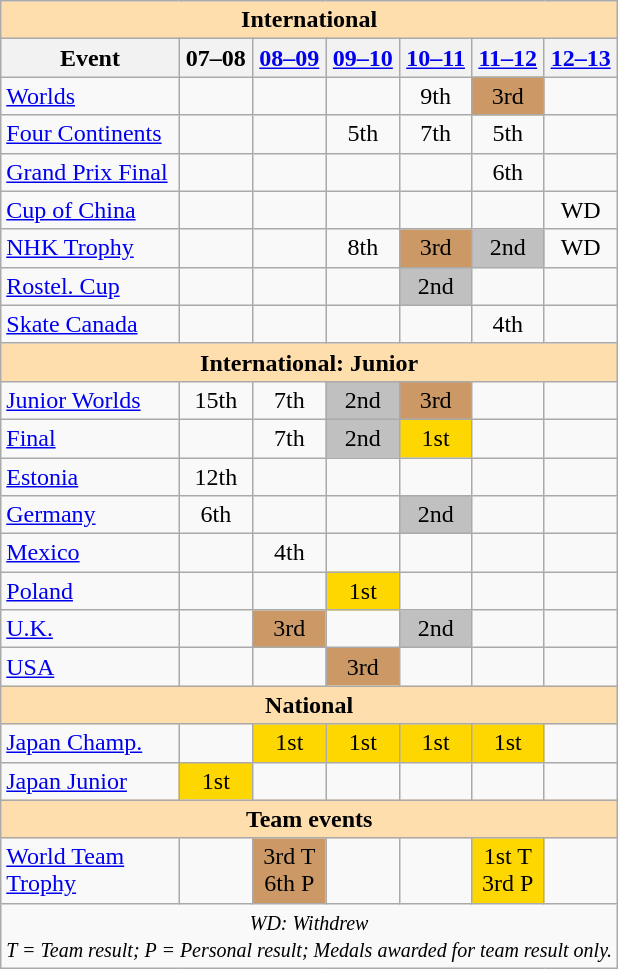<table class="wikitable" style="text-align:center">
<tr>
<th style="background-color: #ffdead; " colspan=8 align=center>International</th>
</tr>
<tr>
<th>Event</th>
<th>07–08</th>
<th><a href='#'>08–09</a></th>
<th><a href='#'>09–10</a></th>
<th><a href='#'>10–11</a></th>
<th><a href='#'>11–12</a></th>
<th><a href='#'>12–13</a></th>
</tr>
<tr>
<td align=left><a href='#'>Worlds</a></td>
<td></td>
<td></td>
<td></td>
<td>9th</td>
<td bgcolor=cc9966>3rd</td>
<td></td>
</tr>
<tr>
<td align=left><a href='#'>Four Continents</a></td>
<td></td>
<td></td>
<td>5th</td>
<td>7th</td>
<td>5th</td>
<td></td>
</tr>
<tr>
<td align=left><a href='#'>Grand Prix Final</a></td>
<td></td>
<td></td>
<td></td>
<td></td>
<td>6th</td>
<td></td>
</tr>
<tr>
<td align=left> <a href='#'>Cup of China</a></td>
<td></td>
<td></td>
<td></td>
<td></td>
<td></td>
<td>WD</td>
</tr>
<tr>
<td align=left> <a href='#'>NHK Trophy</a></td>
<td></td>
<td></td>
<td>8th</td>
<td bgcolor=cc9966>3rd</td>
<td bgcolor=silver>2nd</td>
<td>WD</td>
</tr>
<tr>
<td align=left> <a href='#'>Rostel. Cup</a></td>
<td></td>
<td></td>
<td></td>
<td bgcolor=silver>2nd</td>
<td></td>
<td></td>
</tr>
<tr>
<td align=left> <a href='#'>Skate Canada</a></td>
<td></td>
<td></td>
<td></td>
<td></td>
<td>4th</td>
<td></td>
</tr>
<tr>
<th style="background-color: #ffdead; " colspan=13 align=center>International: Junior</th>
</tr>
<tr>
<td align=left><a href='#'>Junior Worlds</a></td>
<td>15th</td>
<td>7th</td>
<td bgcolor=silver>2nd</td>
<td bgcolor=cc9966>3rd</td>
<td></td>
<td></td>
</tr>
<tr>
<td align=left> <a href='#'>Final</a></td>
<td></td>
<td>7th</td>
<td bgcolor=silver>2nd</td>
<td bgcolor=gold>1st</td>
<td></td>
<td></td>
</tr>
<tr>
<td align=left> <a href='#'>Estonia</a></td>
<td>12th</td>
<td></td>
<td></td>
<td></td>
<td></td>
<td></td>
</tr>
<tr>
<td align=left> <a href='#'>Germany</a></td>
<td>6th</td>
<td></td>
<td></td>
<td bgcolor=silver>2nd</td>
<td></td>
<td></td>
</tr>
<tr>
<td align=left> <a href='#'>Mexico</a></td>
<td></td>
<td>4th</td>
<td></td>
<td></td>
<td></td>
<td></td>
</tr>
<tr>
<td align=left> <a href='#'>Poland</a></td>
<td></td>
<td></td>
<td bgcolor=gold>1st</td>
<td></td>
<td></td>
<td></td>
</tr>
<tr>
<td align=left> <a href='#'>U.K.</a></td>
<td></td>
<td bgcolor=cc9966>3rd</td>
<td></td>
<td bgcolor=silver>2nd</td>
<td></td>
<td></td>
</tr>
<tr>
<td align=left> <a href='#'>USA</a></td>
<td></td>
<td></td>
<td bgcolor=cc9966>3rd</td>
<td></td>
<td></td>
<td></td>
</tr>
<tr>
<th style="background-color: #ffdead; " colspan=13 align=center>National</th>
</tr>
<tr>
<td align=left><a href='#'>Japan Champ.</a></td>
<td></td>
<td bgcolor=gold>1st</td>
<td bgcolor=gold>1st</td>
<td bgcolor=gold>1st</td>
<td bgcolor=gold>1st</td>
<td></td>
</tr>
<tr>
<td align=left><a href='#'>Japan Junior</a></td>
<td bgcolor=gold>1st</td>
<td></td>
<td></td>
<td></td>
<td></td>
<td></td>
</tr>
<tr>
<th style="background-color: #ffdead; " colspan=13 align=center>Team events</th>
</tr>
<tr>
<td align=left><a href='#'>World Team<br>Trophy</a></td>
<td></td>
<td bgcolor=cc9966>3rd T <br> 6th P</td>
<td></td>
<td></td>
<td bgcolor=gold>1st T <br> 3rd P</td>
<td></td>
</tr>
<tr>
<td colspan=8 align=center><small> <em>WD: Withdrew <br> T = Team result; P = Personal result; Medals awarded for team result only.</em> </small></td>
</tr>
</table>
